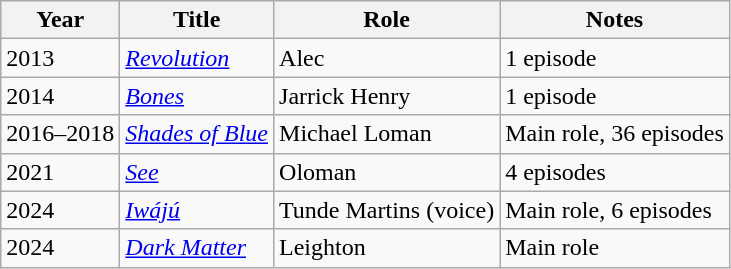<table class="wikitable sortable">
<tr>
<th>Year</th>
<th>Title</th>
<th>Role</th>
<th>Notes</th>
</tr>
<tr>
<td>2013</td>
<td><em><a href='#'>Revolution</a></em></td>
<td>Alec</td>
<td>1 episode</td>
</tr>
<tr>
<td>2014</td>
<td><em><a href='#'>Bones</a></em></td>
<td>Jarrick Henry</td>
<td>1 episode</td>
</tr>
<tr>
<td>2016–2018</td>
<td><em><a href='#'>Shades of Blue</a></em></td>
<td>Michael Loman</td>
<td>Main role, 36 episodes</td>
</tr>
<tr>
<td>2021</td>
<td><em><a href='#'>See</a></em></td>
<td>Oloman</td>
<td>4 episodes</td>
</tr>
<tr>
<td>2024</td>
<td><em><a href='#'>Iwájú</a></em></td>
<td>Tunde Martins (voice)</td>
<td>Main role, 6 episodes</td>
</tr>
<tr>
<td>2024</td>
<td><em><a href='#'>Dark Matter</a></em></td>
<td>Leighton</td>
<td>Main role</td>
</tr>
</table>
